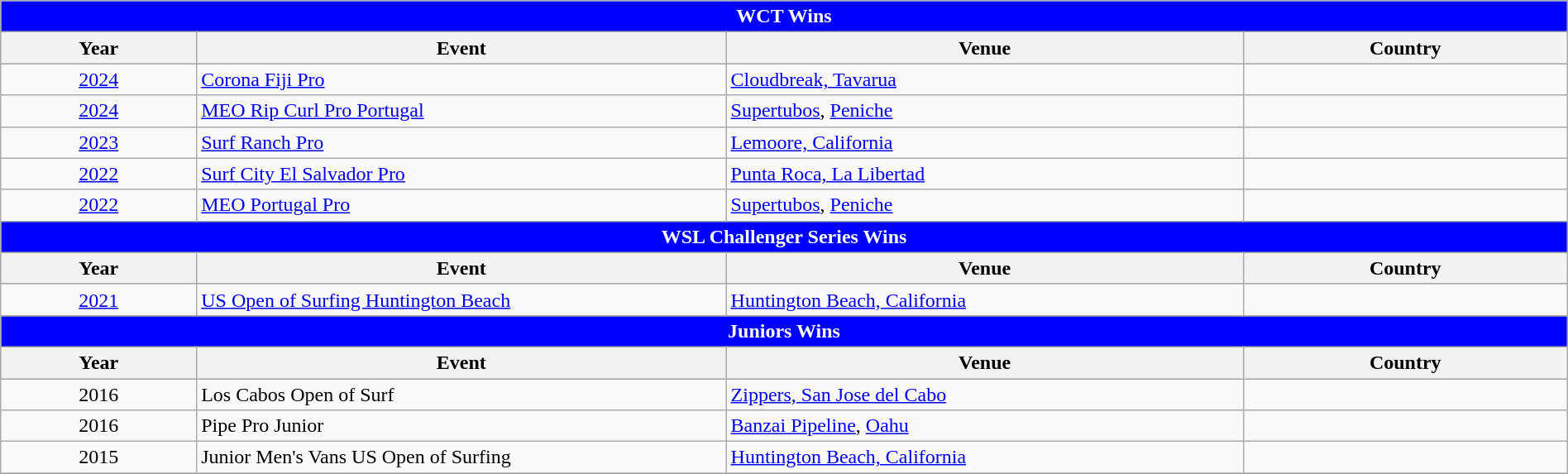<table class="wikitable" style="width:100%;">
<tr bgcolor=skyblue>
<td colspan=4; style="background: blue; color: white" align="center"><strong>WCT Wins</strong></td>
</tr>
<tr bgcolor=#bdb76b>
<th>Year</th>
<th>Event</th>
<th>Venue</th>
<th>Country</th>
</tr>
<tr>
<td style="text-align:center"><a href='#'>2024</a></td>
<td><a href='#'>Corona Fiji Pro</a></td>
<td><a href='#'>Cloudbreak, Tavarua</a></td>
<td></td>
</tr>
<tr>
<td style=text-align:center><a href='#'>2024</a></td>
<td><a href='#'>MEO Rip Curl Pro Portugal</a></td>
<td><a href='#'>Supertubos</a>, <a href='#'>Peniche</a></td>
<td></td>
</tr>
<tr>
<td style=text-align:center><a href='#'>2023</a></td>
<td><a href='#'>Surf Ranch Pro</a></td>
<td><a href='#'>Lemoore, California</a></td>
<td></td>
</tr>
<tr>
<td style="text-align:center"><a href='#'>2022</a></td>
<td><a href='#'>Surf City El Salvador Pro</a></td>
<td><a href='#'>Punta Roca, La Libertad</a></td>
<td></td>
</tr>
<tr>
<td style=text-align:center><a href='#'>2022</a></td>
<td><a href='#'>MEO Portugal Pro</a></td>
<td><a href='#'>Supertubos</a>, <a href='#'>Peniche</a></td>
<td></td>
</tr>
<tr>
<td colspan=4; style="background: blue; color: white" align="center"><strong>WSL Challenger Series Wins</strong></td>
</tr>
<tr bgcolor=#bdb76b>
<th>Year</th>
<th>Event</th>
<th>Venue</th>
<th>Country</th>
</tr>
<tr>
<td style="text-align:center"><a href='#'>2021</a></td>
<td><a href='#'>US Open of Surfing Huntington Beach</a></td>
<td><a href='#'>Huntington Beach, California</a></td>
<td></td>
</tr>
<tr>
</tr>
<tr>
<td colspan=4; style="background: blue; color: white" align="center"><strong>Juniors Wins</strong></td>
</tr>
<tr bgcolor=#bdb76b>
<th>Year</th>
<th width=   33.8%>Event</th>
<th width=     33%>Venue</th>
<th>Country</th>
</tr>
<tr>
<td style=text-align:center>2016</td>
<td>Los Cabos Open of Surf</td>
<td><a href='#'>Zippers, San Jose del Cabo</a></td>
<td></td>
</tr>
<tr>
<td style=text-align:center>2016</td>
<td>Pipe Pro Junior</td>
<td><a href='#'>Banzai Pipeline</a>, <a href='#'>Oahu</a></td>
<td></td>
</tr>
<tr>
<td style=text-align:center>2015</td>
<td>Junior Men's Vans US Open of Surfing</td>
<td><a href='#'>Huntington Beach, California</a></td>
<td></td>
</tr>
<tr>
</tr>
</table>
